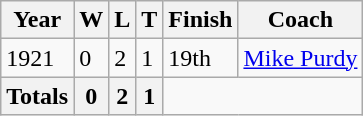<table class="wikitable">
<tr>
<th>Year</th>
<th>W</th>
<th>L</th>
<th>T</th>
<th>Finish</th>
<th>Coach</th>
</tr>
<tr>
<td>1921</td>
<td>0</td>
<td>2</td>
<td>1</td>
<td>19th</td>
<td><a href='#'>Mike Purdy</a></td>
</tr>
<tr>
<th>Totals</th>
<th>0</th>
<th>2</th>
<th>1</th>
<td colspan="2"></td>
</tr>
</table>
